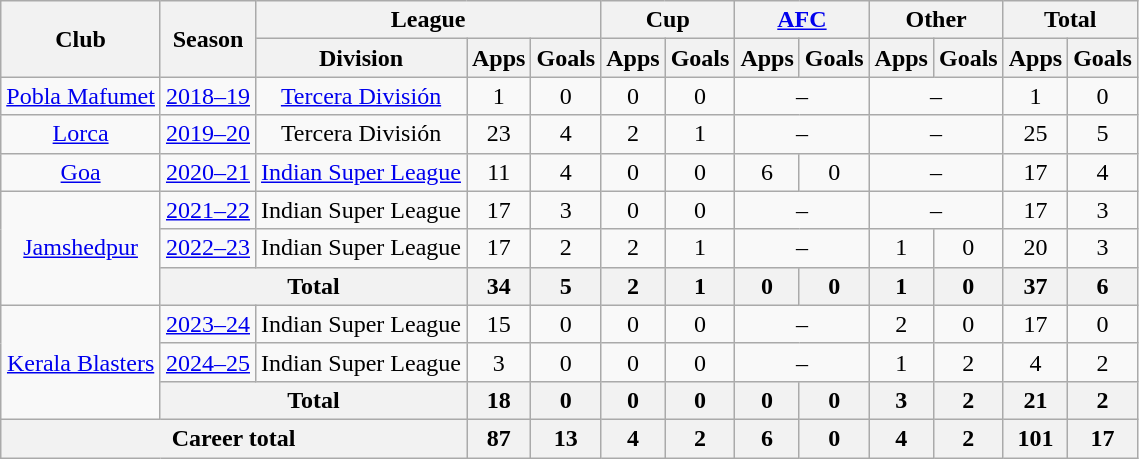<table class="wikitable" style="text-align: center">
<tr>
<th rowspan="2">Club</th>
<th rowspan="2">Season</th>
<th colspan="3">League</th>
<th colspan="2">Cup</th>
<th colspan="2"><a href='#'>AFC</a></th>
<th colspan="2">Other</th>
<th colspan="2">Total</th>
</tr>
<tr>
<th>Division</th>
<th>Apps</th>
<th>Goals</th>
<th>Apps</th>
<th>Goals</th>
<th>Apps</th>
<th>Goals</th>
<th>Apps</th>
<th>Goals</th>
<th>Apps</th>
<th>Goals</th>
</tr>
<tr>
<td><a href='#'>Pobla Mafumet</a></td>
<td><a href='#'>2018–19</a></td>
<td><a href='#'>Tercera División</a></td>
<td>1</td>
<td>0</td>
<td>0</td>
<td>0</td>
<td colspan="2">–</td>
<td colspan="2">–</td>
<td>1</td>
<td>0</td>
</tr>
<tr>
<td><a href='#'>Lorca</a></td>
<td><a href='#'>2019–20</a></td>
<td>Tercera División</td>
<td>23</td>
<td>4</td>
<td>2</td>
<td>1</td>
<td colspan="2">–</td>
<td colspan="2">–</td>
<td>25</td>
<td>5</td>
</tr>
<tr>
<td><a href='#'>Goa</a></td>
<td><a href='#'>2020–21</a></td>
<td><a href='#'>Indian Super League</a></td>
<td>11</td>
<td>4</td>
<td>0</td>
<td>0</td>
<td>6</td>
<td>0</td>
<td colspan="2">–</td>
<td>17</td>
<td>4</td>
</tr>
<tr>
<td rowspan="3"><a href='#'>Jamshedpur</a></td>
<td><a href='#'>2021–22</a></td>
<td>Indian Super League</td>
<td>17</td>
<td>3</td>
<td>0</td>
<td>0</td>
<td colspan="2">–</td>
<td colspan="2">–</td>
<td>17</td>
<td>3</td>
</tr>
<tr>
<td><a href='#'>2022–23</a></td>
<td>Indian Super League</td>
<td>17</td>
<td>2</td>
<td>2</td>
<td>1</td>
<td colspan="2">–</td>
<td>1</td>
<td>0</td>
<td>20</td>
<td>3</td>
</tr>
<tr>
<th colspan="2">Total</th>
<th>34</th>
<th>5</th>
<th>2</th>
<th>1</th>
<th>0</th>
<th>0</th>
<th>1</th>
<th>0</th>
<th>37</th>
<th>6</th>
</tr>
<tr>
<td rowspan="3"><a href='#'>Kerala Blasters</a></td>
<td><a href='#'>2023–24</a></td>
<td>Indian Super League</td>
<td>15</td>
<td>0</td>
<td>0</td>
<td>0</td>
<td colspan="2">–</td>
<td>2</td>
<td>0</td>
<td>17</td>
<td>0</td>
</tr>
<tr>
<td><a href='#'>2024–25</a></td>
<td>Indian Super League</td>
<td>3</td>
<td>0</td>
<td>0</td>
<td>0</td>
<td colspan="2">–</td>
<td>1</td>
<td>2</td>
<td>4</td>
<td>2</td>
</tr>
<tr>
<th colspan="2">Total</th>
<th>18</th>
<th>0</th>
<th>0</th>
<th>0</th>
<th>0</th>
<th>0</th>
<th>3</th>
<th>2</th>
<th>21</th>
<th>2</th>
</tr>
<tr>
<th colspan="3">Career total</th>
<th>87</th>
<th>13</th>
<th>4</th>
<th>2</th>
<th>6</th>
<th>0</th>
<th>4</th>
<th>2</th>
<th>101</th>
<th>17</th>
</tr>
</table>
